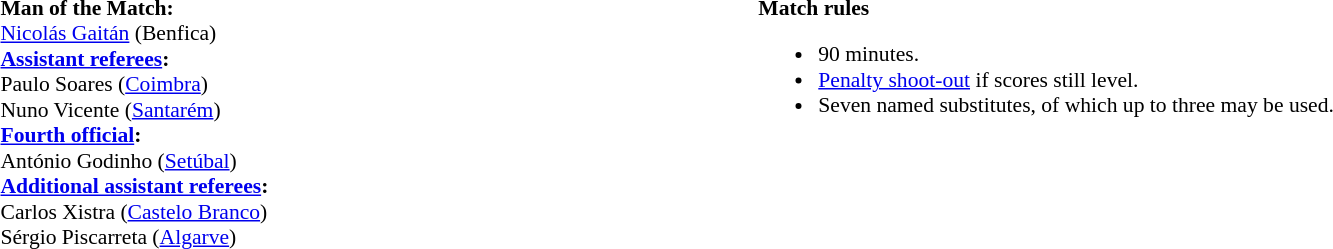<table width=100% style="font-size:90%">
<tr>
<td><br><strong>Man of the Match:</strong>
<br><a href='#'>Nicolás Gaitán</a> (Benfica)<br><strong><a href='#'>Assistant referees</a>:</strong>
<br>Paulo Soares (<a href='#'>Coimbra</a>)
<br>Nuno Vicente (<a href='#'>Santarém</a>)
<br><strong><a href='#'>Fourth official</a>:</strong>
<br>António Godinho (<a href='#'>Setúbal</a>)
<br><strong><a href='#'>Additional assistant referees</a>:</strong>
<br>Carlos Xistra (<a href='#'>Castelo Branco</a>)
<br>Sérgio Piscarreta (<a href='#'>Algarve</a>)</td>
<td style="width:60%; vertical-align:top;"><br><strong>Match rules</strong><ul><li>90 minutes.</li><li><a href='#'>Penalty shoot-out</a> if scores still level.</li><li>Seven named substitutes, of which up to three may be used.</li></ul></td>
</tr>
</table>
